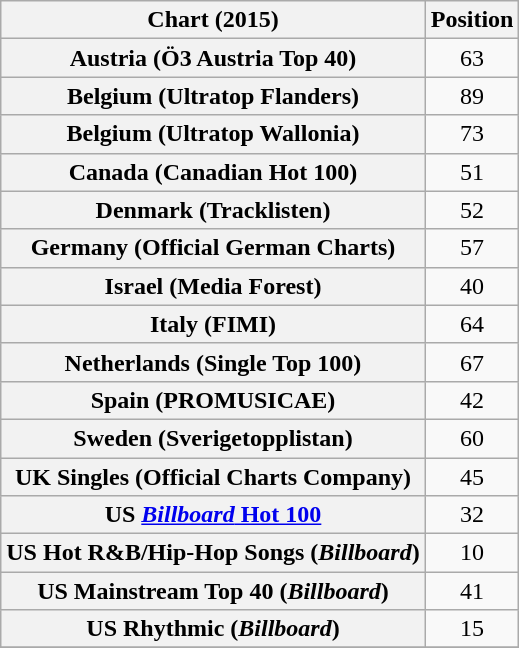<table class="wikitable sortable plainrowheaders" style="text-align:center">
<tr>
<th scope="col">Chart (2015)</th>
<th scope="col">Position</th>
</tr>
<tr>
<th scope="row">Austria (Ö3 Austria Top 40)</th>
<td>63</td>
</tr>
<tr>
<th scope="row">Belgium (Ultratop Flanders)</th>
<td>89</td>
</tr>
<tr>
<th scope="row">Belgium (Ultratop Wallonia)</th>
<td>73</td>
</tr>
<tr>
<th scope="row">Canada (Canadian Hot 100)</th>
<td>51</td>
</tr>
<tr>
<th scope="row">Denmark (Tracklisten)</th>
<td>52</td>
</tr>
<tr>
<th scope="row">Germany (Official German Charts)</th>
<td>57</td>
</tr>
<tr>
<th scope="row">Israel (Media Forest)</th>
<td>40</td>
</tr>
<tr>
<th scope="row">Italy (FIMI)</th>
<td>64</td>
</tr>
<tr>
<th scope="row">Netherlands (Single Top 100)</th>
<td>67</td>
</tr>
<tr>
<th scope="row">Spain (PROMUSICAE)</th>
<td>42</td>
</tr>
<tr>
<th scope="row">Sweden (Sverigetopplistan)</th>
<td>60</td>
</tr>
<tr>
<th scope="row">UK Singles (Official Charts Company)</th>
<td>45</td>
</tr>
<tr>
<th scope="row">US <a href='#'><em>Billboard</em> Hot 100</a></th>
<td>32</td>
</tr>
<tr>
<th scope="row">US Hot R&B/Hip-Hop Songs (<em>Billboard</em>)</th>
<td>10</td>
</tr>
<tr>
<th scope="row">US Mainstream Top 40 (<em>Billboard</em>)</th>
<td>41</td>
</tr>
<tr>
<th scope="row">US Rhythmic (<em>Billboard</em>)</th>
<td>15</td>
</tr>
<tr>
</tr>
</table>
